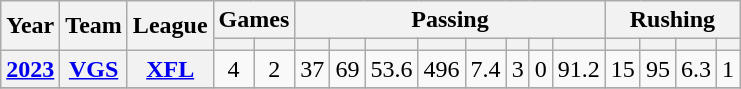<table class="wikitable" style="text-align:center;">
<tr>
<th rowspan="2">Year</th>
<th rowspan="2">Team</th>
<th rowspan="2">League</th>
<th colspan="2">Games</th>
<th colspan="8">Passing</th>
<th colspan="4">Rushing</th>
</tr>
<tr>
<th></th>
<th></th>
<th></th>
<th></th>
<th></th>
<th></th>
<th></th>
<th></th>
<th></th>
<th></th>
<th></th>
<th></th>
<th></th>
<th></th>
</tr>
<tr>
<th><a href='#'>2023</a></th>
<th><a href='#'>VGS</a></th>
<th><a href='#'>XFL</a></th>
<td>4</td>
<td>2</td>
<td>37</td>
<td>69</td>
<td>53.6</td>
<td>496</td>
<td>7.4</td>
<td>3</td>
<td>0</td>
<td>91.2</td>
<td>15</td>
<td>95</td>
<td>6.3</td>
<td>1</td>
</tr>
<tr>
</tr>
</table>
